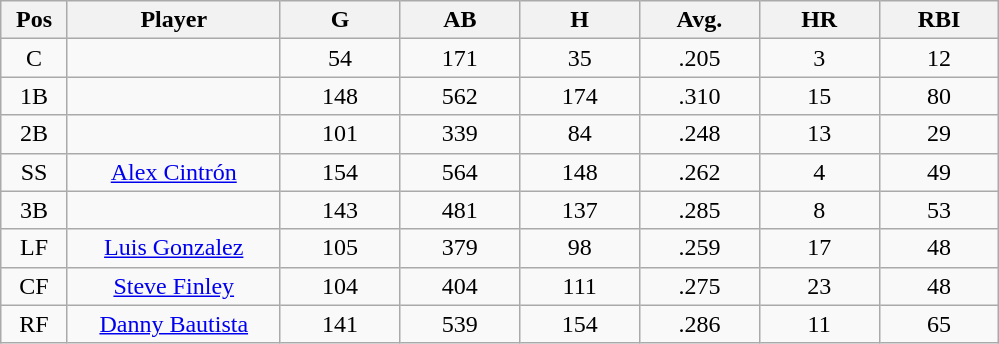<table class="wikitable sortable">
<tr>
<th bgcolor="#DDDDFF" width="5%">Pos</th>
<th bgcolor="#DDDDFF" width="16%">Player</th>
<th bgcolor="#DDDDFF" width="9%">G</th>
<th bgcolor="#DDDDFF" width="9%">AB</th>
<th bgcolor="#DDDDFF" width="9%">H</th>
<th bgcolor="#DDDDFF" width="9%">Avg.</th>
<th bgcolor="#DDDDFF" width="9%">HR</th>
<th bgcolor="#DDDDFF" width="9%">RBI</th>
</tr>
<tr align="center">
<td>C</td>
<td></td>
<td>54</td>
<td>171</td>
<td>35</td>
<td>.205</td>
<td>3</td>
<td>12</td>
</tr>
<tr align="center">
<td>1B</td>
<td></td>
<td>148</td>
<td>562</td>
<td>174</td>
<td>.310</td>
<td>15</td>
<td>80</td>
</tr>
<tr align="center">
<td>2B</td>
<td></td>
<td>101</td>
<td>339</td>
<td>84</td>
<td>.248</td>
<td>13</td>
<td>29</td>
</tr>
<tr align="center">
<td>SS</td>
<td><a href='#'>Alex Cintrón</a></td>
<td>154</td>
<td>564</td>
<td>148</td>
<td>.262</td>
<td>4</td>
<td>49</td>
</tr>
<tr align=center>
<td>3B</td>
<td></td>
<td>143</td>
<td>481</td>
<td>137</td>
<td>.285</td>
<td>8</td>
<td>53</td>
</tr>
<tr align=center>
<td>LF</td>
<td><a href='#'>Luis Gonzalez</a></td>
<td>105</td>
<td>379</td>
<td>98</td>
<td>.259</td>
<td>17</td>
<td>48</td>
</tr>
<tr align=center>
<td>CF</td>
<td><a href='#'>Steve Finley</a></td>
<td>104</td>
<td>404</td>
<td>111</td>
<td>.275</td>
<td>23</td>
<td>48</td>
</tr>
<tr align=center>
<td>RF</td>
<td><a href='#'>Danny Bautista</a></td>
<td>141</td>
<td>539</td>
<td>154</td>
<td>.286</td>
<td>11</td>
<td>65</td>
</tr>
</table>
